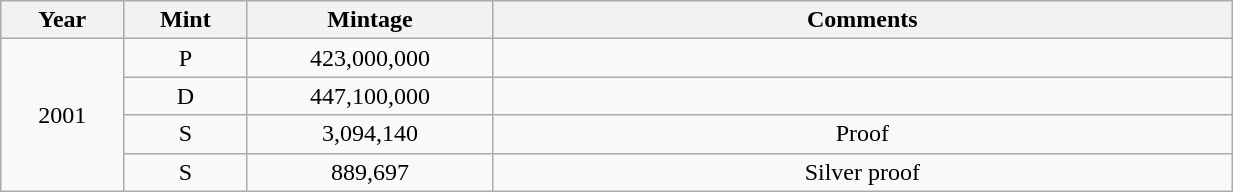<table class="wikitable sortable" style="min-width:65%; text-align:center;">
<tr>
<th width="10%">Year</th>
<th width="10%">Mint</th>
<th width="20%">Mintage</th>
<th width="60%">Comments</th>
</tr>
<tr>
<td rowspan="4">2001</td>
<td>P</td>
<td>423,000,000</td>
<td></td>
</tr>
<tr>
<td>D</td>
<td>447,100,000</td>
<td></td>
</tr>
<tr>
<td>S</td>
<td>3,094,140</td>
<td>Proof</td>
</tr>
<tr>
<td>S</td>
<td>889,697</td>
<td>Silver proof</td>
</tr>
</table>
